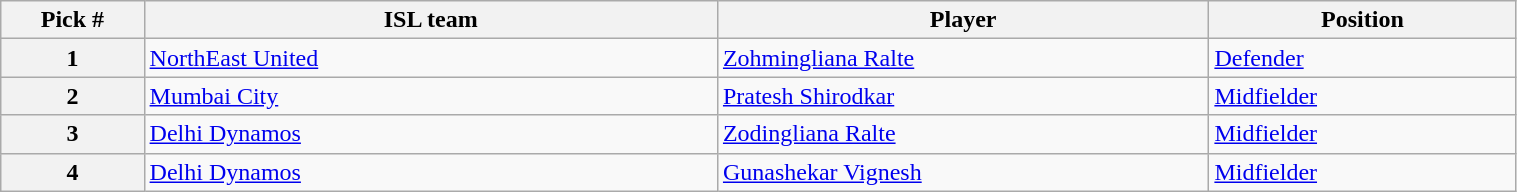<table class="wikitable sortable" style="width:80%">
<tr>
<th width=7%>Pick #</th>
<th width=28%>ISL team</th>
<th width=24%>Player</th>
<th width=15%>Position</th>
</tr>
<tr>
<th>1</th>
<td><a href='#'>NorthEast United</a></td>
<td><a href='#'>Zohmingliana Ralte</a></td>
<td><a href='#'>Defender</a></td>
</tr>
<tr>
<th>2</th>
<td><a href='#'>Mumbai City</a></td>
<td><a href='#'>Pratesh Shirodkar</a></td>
<td><a href='#'>Midfielder</a></td>
</tr>
<tr>
<th>3</th>
<td><a href='#'>Delhi Dynamos</a></td>
<td><a href='#'>Zodingliana Ralte</a></td>
<td><a href='#'>Midfielder</a></td>
</tr>
<tr>
<th>4</th>
<td><a href='#'>Delhi Dynamos</a></td>
<td><a href='#'>Gunashekar Vignesh</a></td>
<td><a href='#'>Midfielder</a></td>
</tr>
</table>
